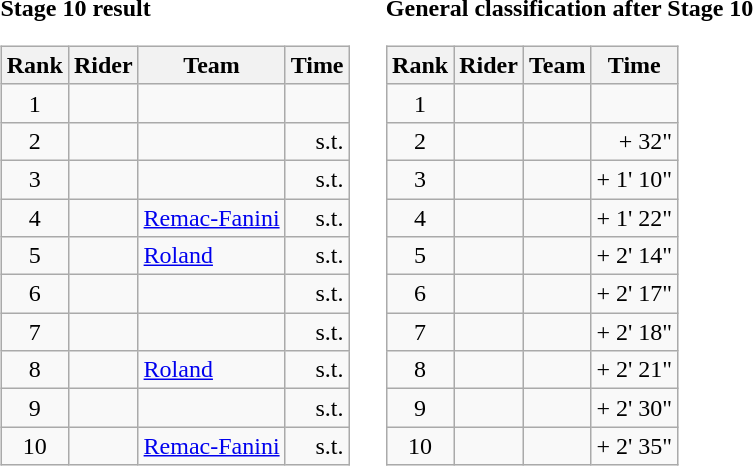<table>
<tr>
<td><strong>Stage 10 result</strong><br><table class="wikitable">
<tr>
<th scope="col">Rank</th>
<th scope="col">Rider</th>
<th scope="col">Team</th>
<th scope="col">Time</th>
</tr>
<tr>
<td style="text-align:center;">1</td>
<td></td>
<td></td>
<td style="text-align:right;"></td>
</tr>
<tr>
<td style="text-align:center;">2</td>
<td></td>
<td></td>
<td style="text-align:right;">s.t.</td>
</tr>
<tr>
<td style="text-align:center;">3</td>
<td></td>
<td></td>
<td style="text-align:right;">s.t.</td>
</tr>
<tr>
<td style="text-align:center;">4</td>
<td></td>
<td><a href='#'>Remac-Fanini</a></td>
<td style="text-align:right;">s.t.</td>
</tr>
<tr>
<td style="text-align:center;">5</td>
<td></td>
<td><a href='#'>Roland</a></td>
<td style="text-align:right;">s.t.</td>
</tr>
<tr>
<td style="text-align:center;">6</td>
<td></td>
<td></td>
<td style="text-align:right;">s.t.</td>
</tr>
<tr>
<td style="text-align:center;">7</td>
<td></td>
<td></td>
<td style="text-align:right;">s.t.</td>
</tr>
<tr>
<td style="text-align:center;">8</td>
<td></td>
<td><a href='#'>Roland</a></td>
<td style="text-align:right;">s.t.</td>
</tr>
<tr>
<td style="text-align:center;">9</td>
<td></td>
<td></td>
<td style="text-align:right;">s.t.</td>
</tr>
<tr>
<td style="text-align:center;">10</td>
<td></td>
<td><a href='#'>Remac-Fanini</a></td>
<td style="text-align:right;">s.t.</td>
</tr>
</table>
</td>
<td></td>
<td><strong>General classification after Stage 10</strong><br><table class="wikitable">
<tr>
<th scope="col">Rank</th>
<th scope="col">Rider</th>
<th scope="col">Team</th>
<th scope="col">Time</th>
</tr>
<tr>
<td style="text-align:center;">1</td>
<td></td>
<td></td>
<td style="text-align:right;"></td>
</tr>
<tr>
<td style="text-align:center;">2</td>
<td></td>
<td></td>
<td style="text-align:right;">+ 32"</td>
</tr>
<tr>
<td style="text-align:center;">3</td>
<td></td>
<td></td>
<td style="text-align:right;">+ 1' 10"</td>
</tr>
<tr>
<td style="text-align:center;">4</td>
<td></td>
<td></td>
<td style="text-align:right;">+ 1' 22"</td>
</tr>
<tr>
<td style="text-align:center;">5</td>
<td></td>
<td></td>
<td style="text-align:right;">+ 2' 14"</td>
</tr>
<tr>
<td style="text-align:center;">6</td>
<td></td>
<td></td>
<td style="text-align:right;">+ 2' 17"</td>
</tr>
<tr>
<td style="text-align:center;">7</td>
<td></td>
<td></td>
<td style="text-align:right;">+ 2' 18"</td>
</tr>
<tr>
<td style="text-align:center;">8</td>
<td></td>
<td></td>
<td style="text-align:right;">+ 2' 21"</td>
</tr>
<tr>
<td style="text-align:center;">9</td>
<td></td>
<td></td>
<td style="text-align:right;">+ 2' 30"</td>
</tr>
<tr>
<td style="text-align:center;">10</td>
<td></td>
<td></td>
<td style="text-align:right;">+ 2' 35"</td>
</tr>
</table>
</td>
</tr>
</table>
